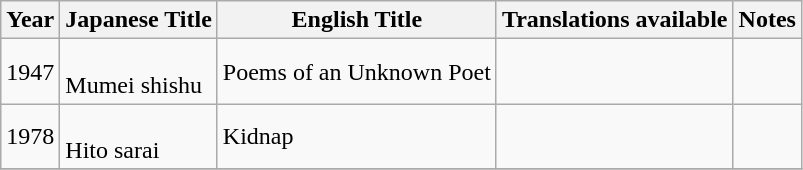<table class="wikitable">
<tr>
<th>Year</th>
<th>Japanese Title</th>
<th>English Title</th>
<th>Translations available</th>
<th>Notes</th>
</tr>
<tr>
<td>1947</td>
<td><br>Mumei shishu</td>
<td>Poems of an Unknown Poet</td>
<td></td>
<td></td>
</tr>
<tr>
<td>1978</td>
<td><br>Hito sarai</td>
<td>Kidnap</td>
<td></td>
<td></td>
</tr>
<tr>
</tr>
</table>
